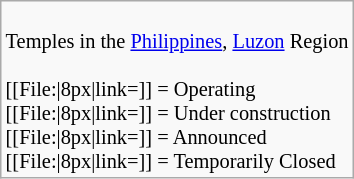<table class="wikitable floatright" style="font-size: 85%;">
<tr>
<td><br>Temples in the <a href='#'>Philippines</a>, <a href='#'>Luzon</a> Region<br><br>[[File:|8px|link=]] = Operating<br>
[[File:|8px|link=]] = Under construction<br>
[[File:|8px|link=]] = Announced<br>
[[File:|8px|link=]] = Temporarily Closed</td>
</tr>
</table>
